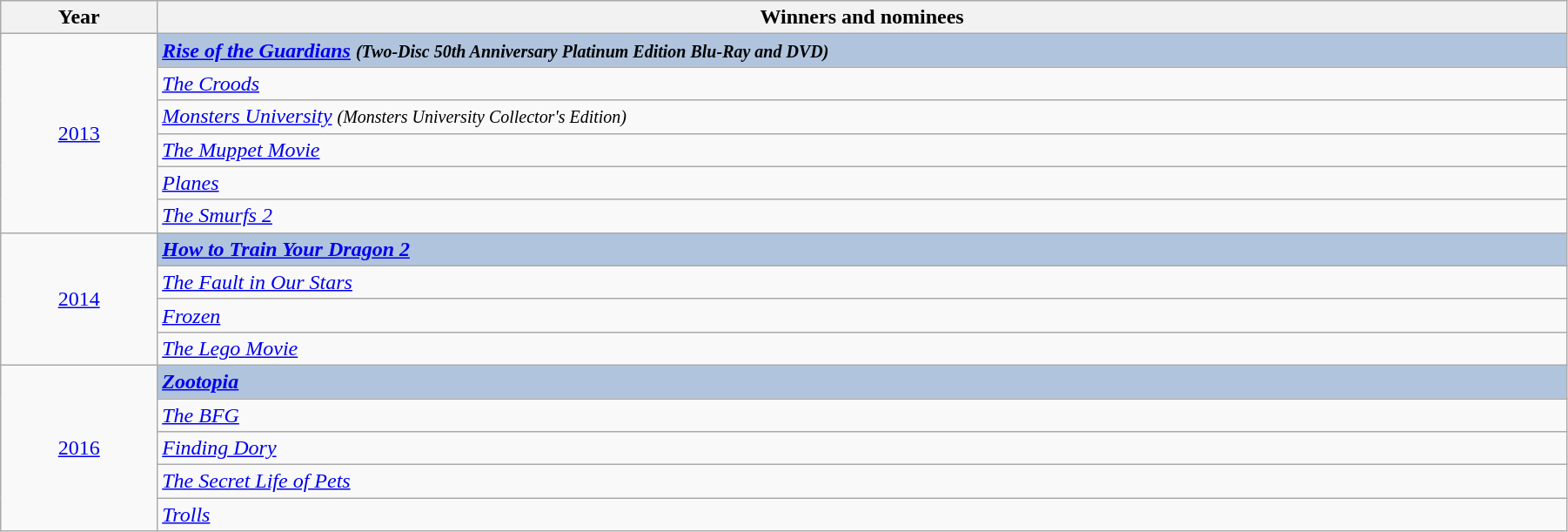<table class="wikitable" width="95%" cellpadding="5">
<tr>
<th width="10%">Year</th>
<th width="90%">Winners and nominees</th>
</tr>
<tr>
<td rowspan="6" style="text-align:center;"><a href='#'>2013</a></td>
<td style="background:#B0C4DE;"><strong><em><a href='#'>Rise of the Guardians</a> <small>(Two-Disc 50th Anniversary Platinum Edition Blu-Ray and DVD)</small></em></strong></td>
</tr>
<tr>
<td><em><a href='#'>The Croods</a></em></td>
</tr>
<tr>
<td><em><a href='#'>Monsters University</a> <small>(Monsters University Collector's Edition)</small></em></td>
</tr>
<tr>
<td><em><a href='#'>The Muppet Movie</a></em></td>
</tr>
<tr>
<td><em><a href='#'>Planes</a></em></td>
</tr>
<tr>
<td><em><a href='#'>The Smurfs 2</a></em></td>
</tr>
<tr>
<td rowspan="4" style="text-align:center;"><a href='#'>2014</a></td>
<td style="background:#B0C4DE;"><strong><em><a href='#'>How to Train Your Dragon 2</a></em></strong></td>
</tr>
<tr>
<td><em><a href='#'>The Fault in Our Stars</a></em></td>
</tr>
<tr>
<td><em><a href='#'>Frozen</a></em></td>
</tr>
<tr>
<td><em><a href='#'>The Lego Movie</a></em></td>
</tr>
<tr>
<td rowspan="5" style="text-align:center;"><a href='#'>2016</a></td>
<td style="background:#B0C4DE;"><strong><em><a href='#'>Zootopia</a></em></strong></td>
</tr>
<tr>
<td><em><a href='#'>The BFG</a></em></td>
</tr>
<tr>
<td><em><a href='#'>Finding Dory</a></em></td>
</tr>
<tr>
<td><em><a href='#'>The Secret Life of Pets</a></em></td>
</tr>
<tr>
<td><em><a href='#'>Trolls</a></em></td>
</tr>
</table>
